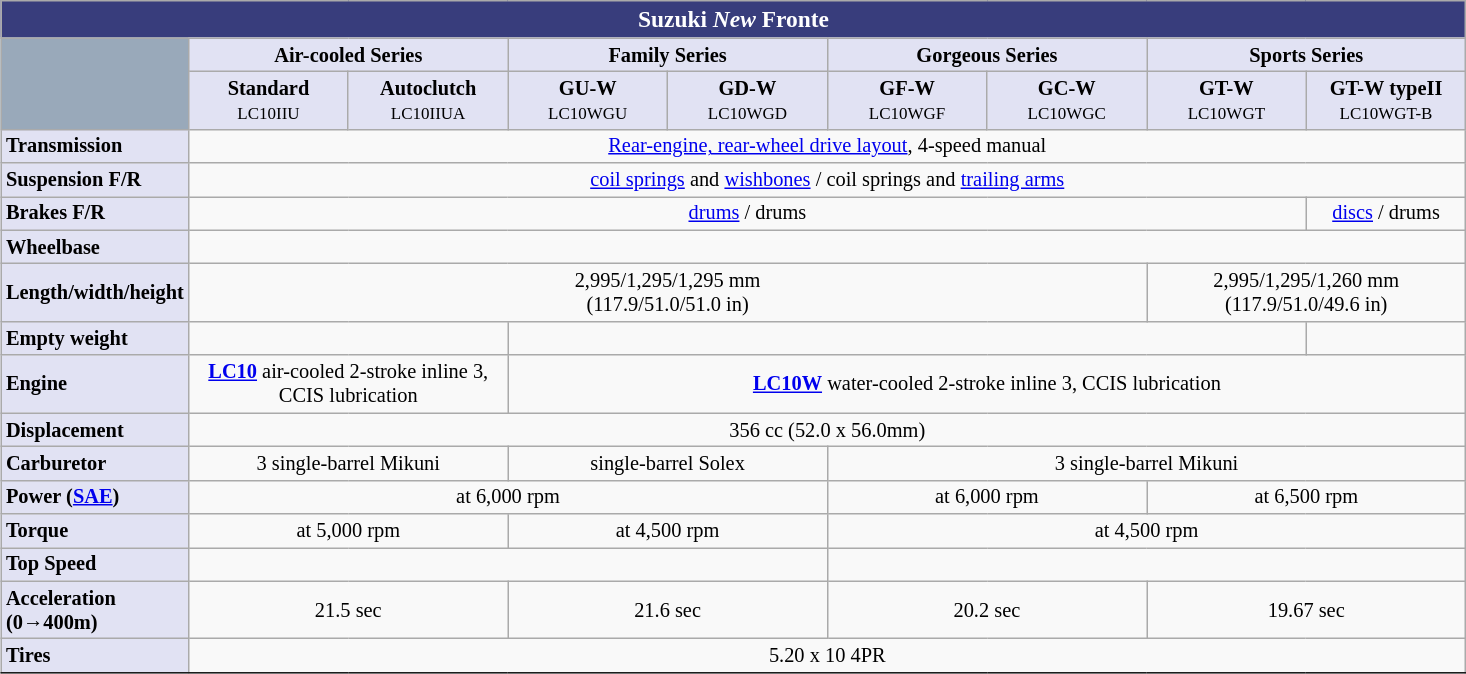<table class="wikitable collapsible collapsed" rules="all" style="float: right; border:solid 1px #1C1C1C; font-size:85%; empty-cells:show;">
<tr>
<th colspan = 9 width=250 style="background-color:#383d7c;color:white;font-size:115%">Suzuki <em>New</em> Fronte</th>
</tr>
<tr>
<td rowspan = 2 style="background-color:#99a9ba;"></td>
<th style="background-color:#e1e2f3" colspan = 2>Air-cooled Series</th>
<th style="background-color:#e1e2f3" colspan = 2>Family Series</th>
<th style="background-color:#e1e2f3" colspan = 2>Gorgeous Series</th>
<th style="background-color:#e1e2f3" colspan = 2>Sports Series</th>
</tr>
<tr>
<td width=100 style="background-color:#e1e2f3" align="center"><strong>Standard</strong> <br> <small>LC10IIU</small></td>
<td width=100 style="background-color:#e1e2f3" align="center"><strong>Autoclutch</strong> <br> <small>LC10IIUA</small></td>
<td width=100 style="background-color:#e1e2f3" align="center"><strong>GU-W</strong> <br> <small>LC10WGU</small></td>
<td width=100 style="background-color:#e1e2f3" align="center"><strong>GD-W</strong> <br> <small>LC10WGD</small></td>
<td width=100 style="background-color:#e1e2f3" align="center"><strong>GF-W</strong> <br> <small>LC10WGF</small></td>
<td width=100 style="background-color:#e1e2f3" align="center"><strong>GC-W</strong> <br> <small>LC10WGC</small></td>
<td width=100 style="background-color:#e1e2f3" align="center"><strong>GT-W</strong> <br> <small>LC10WGT</small></td>
<td width=100 style="background-color:#e1e2f3" align="center"><strong>GT-W typeII</strong> <br> <small>LC10WGT-B</small></td>
</tr>
<tr>
<td width=90 style="background-color:#e1e2f3;"><strong>Transmission</strong></td>
<td colspan = 8 align="center"><a href='#'>Rear-engine, rear-wheel drive layout</a>, 4-speed manual</td>
</tr>
<tr>
<td style="background-color:#e1e2f3;"><strong>Suspension F/R</strong></td>
<td colspan = 8 align="center"><a href='#'>coil springs</a> and <a href='#'>wishbones</a> / coil springs and <a href='#'>trailing arms</a></td>
</tr>
<tr>
<td style="background-color:#e1e2f3;"><strong>Brakes F/R</strong></td>
<td colspan = 7 align="center"><a href='#'>drums</a> / drums</td>
<td align = "center"><a href='#'>discs</a> / drums</td>
</tr>
<tr>
<td style="background-color:#e1e2f3;"><strong>Wheelbase</strong></td>
<td colspan = 8 align="center"></td>
</tr>
<tr>
<td style="background-color:#e1e2f3;"><strong>Length/width/height</strong></td>
<td colspan = 6 align="center">2,995/1,295/1,295 mm <br> (117.9/51.0/51.0 in)</td>
<td colspan = 2 align="center">2,995/1,295/1,260 mm <br> (117.9/51.0/49.6 in)</td>
</tr>
<tr>
<td style="background-color:#e1e2f3;"><strong>Empty weight</strong></td>
<td colspan = 2 align="center"></td>
<td colspan = 5 align="center"></td>
<td align="center"></td>
</tr>
<tr>
<td style="background-color:#e1e2f3;"><strong>Engine</strong></td>
<td colspan = 2 align="center"><strong><a href='#'>LC10</a></strong> air-cooled 2-stroke inline 3, CCIS lubrication</td>
<td colspan = 6 align="center"><strong><a href='#'>LC10W</a></strong> water-cooled 2-stroke inline 3, CCIS lubrication</td>
</tr>
<tr>
<td style="background-color:#e1e2f3;"><strong>Displacement</strong></td>
<td colspan = 8 align="center">356 cc (52.0 x 56.0mm)</td>
</tr>
<tr>
<td style="background-color:#e1e2f3;"><strong>Carburetor</strong></td>
<td colspan = 2 align="center">3 single-barrel Mikuni</td>
<td colspan = 2 align="center">single-barrel Solex</td>
<td colspan = 4 align="center">3 single-barrel Mikuni</td>
</tr>
<tr>
<td style="background-color:#e1e2f3;"><strong>Power (<a href='#'>SAE</a>)</strong></td>
<td colspan = 4 align="center"> at 6,000 rpm</td>
<td colspan = 2 align="center"> at 6,000 rpm</td>
<td colspan = 2 align="center"> at 6,500 rpm</td>
</tr>
<tr>
<td style="background-color:#e1e2f3;"><strong>Torque</strong></td>
<td colspan = 2 align="center"> at 5,000 rpm</td>
<td colspan = 2 align="center"> at 4,500 rpm</td>
<td colspan = 4 align="center"> at 4,500 rpm</td>
</tr>
<tr>
<td style="background-color:#e1e2f3;"><strong>Top Speed</strong></td>
<td colspan = 4 align="center"></td>
<td colspan = 4 align="center"></td>
</tr>
<tr>
<td style="background-color:#e1e2f3;"><strong>Acceleration (0→400m)</strong></td>
<td colspan = 2 align="center">21.5 sec</td>
<td colspan = 2 align="center">21.6 sec</td>
<td colspan = 2 align="center">20.2 sec</td>
<td colspan = 2 align="center">19.67 sec</td>
</tr>
<tr>
<td style="background-color:#e1e2f3;"><strong>Tires</strong></td>
<td colspan = 8 align="center">5.20 x 10 4PR</td>
</tr>
<tr>
</tr>
</table>
